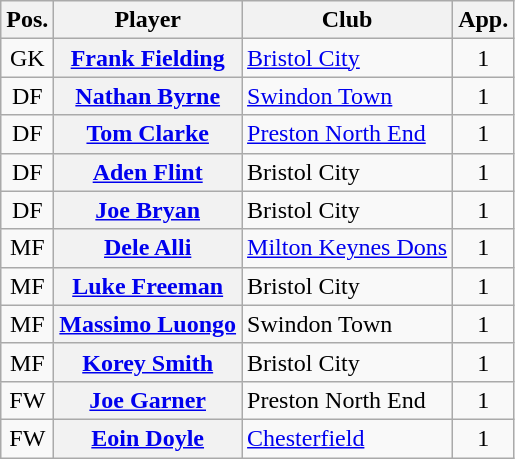<table class="wikitable plainrowheaders" style="text-align: left">
<tr>
<th scope=col>Pos.</th>
<th scope=col>Player</th>
<th scope=col>Club</th>
<th scope=col>App.</th>
</tr>
<tr>
<td style=text-align:center>GK</td>
<th scope=row><a href='#'>Frank Fielding</a></th>
<td><a href='#'>Bristol City</a></td>
<td style=text-align:center>1</td>
</tr>
<tr>
<td style=text-align:center>DF</td>
<th scope=row><a href='#'>Nathan Byrne</a></th>
<td><a href='#'>Swindon Town</a></td>
<td style=text-align:center>1</td>
</tr>
<tr>
<td style=text-align:center>DF</td>
<th scope=row><a href='#'>Tom Clarke</a></th>
<td><a href='#'>Preston North End</a></td>
<td style=text-align:center>1</td>
</tr>
<tr>
<td style=text-align:center>DF</td>
<th scope=row><a href='#'>Aden Flint</a></th>
<td>Bristol City</td>
<td style=text-align:center>1</td>
</tr>
<tr>
<td style=text-align:center>DF</td>
<th scope=row><a href='#'>Joe Bryan</a></th>
<td>Bristol City</td>
<td style=text-align:center>1</td>
</tr>
<tr>
<td style=text-align:center>MF</td>
<th scope=row><a href='#'>Dele Alli</a></th>
<td><a href='#'>Milton Keynes Dons</a></td>
<td style=text-align:center>1</td>
</tr>
<tr>
<td style=text-align:center>MF</td>
<th scope=row><a href='#'>Luke Freeman</a></th>
<td>Bristol City</td>
<td style=text-align:center>1</td>
</tr>
<tr>
<td style=text-align:center>MF</td>
<th scope=row><a href='#'>Massimo Luongo</a></th>
<td>Swindon Town</td>
<td style=text-align:center>1</td>
</tr>
<tr>
<td style=text-align:center>MF</td>
<th scope=row><a href='#'>Korey Smith</a></th>
<td>Bristol City</td>
<td style=text-align:center>1</td>
</tr>
<tr>
<td style=text-align:center>FW</td>
<th scope=row><a href='#'>Joe Garner</a></th>
<td>Preston North End</td>
<td style=text-align:center>1</td>
</tr>
<tr>
<td style=text-align:center>FW</td>
<th scope=row><a href='#'>Eoin Doyle</a></th>
<td><a href='#'>Chesterfield</a></td>
<td style=text-align:center>1</td>
</tr>
</table>
